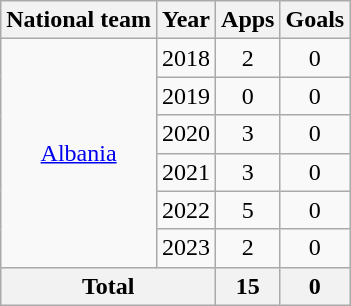<table class="wikitable" style="text-align:center">
<tr>
<th>National team</th>
<th>Year</th>
<th>Apps</th>
<th>Goals</th>
</tr>
<tr>
<td rowspan="6"><a href='#'>Albania</a></td>
<td>2018</td>
<td>2</td>
<td>0</td>
</tr>
<tr>
<td>2019</td>
<td>0</td>
<td>0</td>
</tr>
<tr>
<td>2020</td>
<td>3</td>
<td>0</td>
</tr>
<tr>
<td>2021</td>
<td>3</td>
<td>0</td>
</tr>
<tr>
<td>2022</td>
<td>5</td>
<td>0</td>
</tr>
<tr>
<td>2023</td>
<td>2</td>
<td>0</td>
</tr>
<tr>
<th colspan="2">Total</th>
<th>15</th>
<th>0</th>
</tr>
</table>
